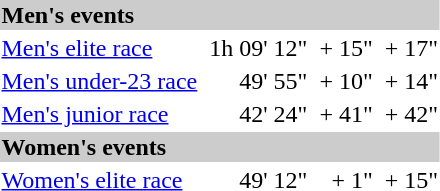<table>
<tr bgcolor="#cccccc">
<td colspan=7><strong>Men's events</strong></td>
</tr>
<tr>
<td><a href='#'>Men's elite race</a> <br></td>
<td></td>
<td align="right">1h 09' 12"</td>
<td></td>
<td align="right">+ 15"</td>
<td></td>
<td align="right">+ 17"</td>
</tr>
<tr>
<td><a href='#'>Men's under-23 race</a> <br></td>
<td></td>
<td align="right">49' 55"</td>
<td></td>
<td align="right">+ 10"</td>
<td></td>
<td align="right">+ 14"</td>
</tr>
<tr>
<td><a href='#'>Men's junior race</a> <br></td>
<td></td>
<td align="right">42' 24"</td>
<td></td>
<td align="right">+ 41"</td>
<td></td>
<td align="right">+ 42"</td>
</tr>
<tr bgcolor="#cccccc">
<td colspan=7><strong>Women's events</strong></td>
</tr>
<tr>
<td><a href='#'>Women's elite race</a><br></td>
<td></td>
<td align="right">49' 12"</td>
<td></td>
<td align="right">+ 1"</td>
<td></td>
<td align="right">+ 15"</td>
</tr>
</table>
